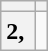<table class="wikitable">
<tr ---- valign="center">
<th></th>
<th></th>
</tr>
<tr ---- valign="center"  align="center">
<th>2, </th>
<td></td>
</tr>
</table>
